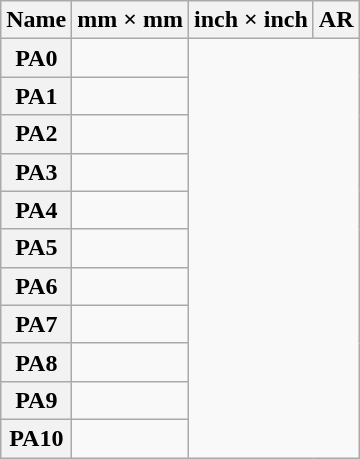<table class="wikitable floatright">
<tr>
<th>Name</th>
<th>mm × mm</th>
<th>inch × inch</th>
<th title="Aspect ratio">AR</th>
</tr>
<tr>
<th>PA0</th>
<td></td>
</tr>
<tr>
<th>PA1</th>
<td></td>
</tr>
<tr>
<th>PA2</th>
<td></td>
</tr>
<tr>
<th>PA3</th>
<td></td>
</tr>
<tr style="font-weight: bolder"|>
<th>PA4</th>
<td></td>
</tr>
<tr>
<th>PA5</th>
<td></td>
</tr>
<tr>
<th>PA6</th>
<td></td>
</tr>
<tr>
<th>PA7</th>
<td></td>
</tr>
<tr>
<th>PA8</th>
<td></td>
</tr>
<tr>
<th>PA9</th>
<td></td>
</tr>
<tr>
<th>PA10</th>
<td></td>
</tr>
</table>
